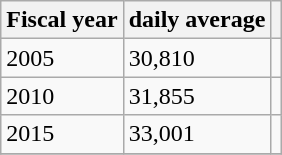<table class="wikitable">
<tr>
<th>Fiscal year</th>
<th>daily average</th>
<th></th>
</tr>
<tr>
<td>2005</td>
<td>30,810</td>
<td></td>
</tr>
<tr>
<td>2010</td>
<td>31,855</td>
<td></td>
</tr>
<tr>
<td>2015</td>
<td>33,001</td>
<td></td>
</tr>
<tr>
</tr>
</table>
